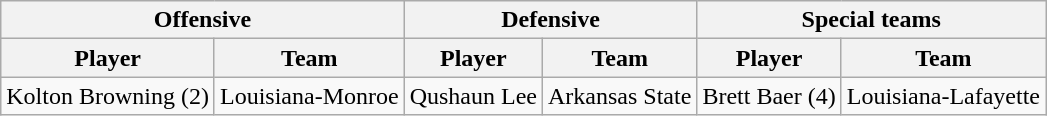<table class="wikitable">
<tr>
<th colspan="2">Offensive</th>
<th colspan="2">Defensive</th>
<th colspan="2">Special teams</th>
</tr>
<tr>
<th>Player</th>
<th>Team</th>
<th>Player</th>
<th>Team</th>
<th>Player</th>
<th>Team</th>
</tr>
<tr>
<td>Kolton Browning (2)</td>
<td>Louisiana-Monroe</td>
<td>Qushaun Lee</td>
<td>Arkansas State</td>
<td>Brett Baer (4)</td>
<td>Louisiana-Lafayette</td>
</tr>
</table>
